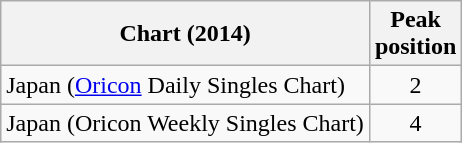<table class="wikitable sortable" border="1">
<tr>
<th>Chart (2014)</th>
<th>Peak<br>position</th>
</tr>
<tr>
<td>Japan (<a href='#'>Oricon</a> Daily Singles Chart)</td>
<td style="text-align:center;">2</td>
</tr>
<tr>
<td>Japan (Oricon Weekly Singles Chart)</td>
<td style="text-align:center;">4</td>
</tr>
</table>
